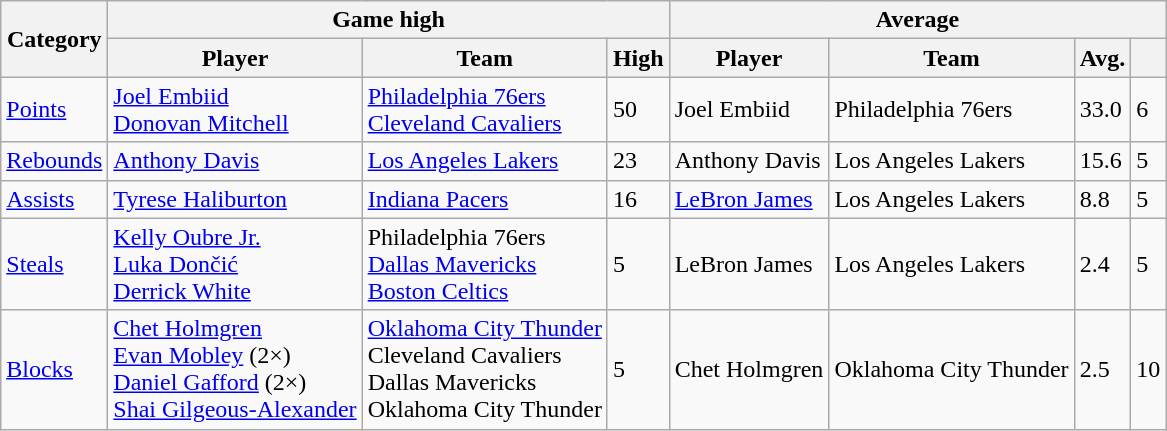<table class=wikitable style="text-align:left;">
<tr>
<th rowspan=2>Category</th>
<th colspan=3>Game high</th>
<th colspan=4>Average</th>
</tr>
<tr>
<th>Player</th>
<th>Team</th>
<th>High</th>
<th>Player</th>
<th>Team</th>
<th>Avg.</th>
<th></th>
</tr>
<tr>
<td><a href='#'>Points</a></td>
<td><a href='#'>Joel Embiid</a><br><a href='#'>Donovan Mitchell</a></td>
<td><a href='#'>Philadelphia 76ers</a><br><a href='#'>Cleveland Cavaliers</a></td>
<td>50</td>
<td>Joel Embiid</td>
<td>Philadelphia 76ers</td>
<td>33.0</td>
<td>6</td>
</tr>
<tr>
<td><a href='#'>Rebounds</a></td>
<td><a href='#'>Anthony Davis</a></td>
<td><a href='#'>Los Angeles Lakers</a></td>
<td>23</td>
<td>Anthony Davis</td>
<td>Los Angeles Lakers</td>
<td>15.6</td>
<td>5</td>
</tr>
<tr>
<td><a href='#'>Assists</a></td>
<td><a href='#'>Tyrese Haliburton</a></td>
<td><a href='#'>Indiana Pacers</a></td>
<td>16</td>
<td><a href='#'>LeBron James</a></td>
<td>Los Angeles Lakers</td>
<td>8.8</td>
<td>5</td>
</tr>
<tr>
<td><a href='#'>Steals</a></td>
<td><a href='#'>Kelly Oubre Jr.</a><br><a href='#'>Luka Dončić</a><br><a href='#'>Derrick White</a></td>
<td>Philadelphia 76ers<br><a href='#'>Dallas Mavericks</a><br><a href='#'>Boston Celtics</a></td>
<td>5</td>
<td>LeBron James</td>
<td>Los Angeles Lakers</td>
<td>2.4</td>
<td>5</td>
</tr>
<tr>
<td><a href='#'>Blocks</a></td>
<td><a href='#'>Chet Holmgren</a><br><a href='#'>Evan Mobley</a> (2×)<br><a href='#'>Daniel Gafford</a> (2×)<br><a href='#'>Shai Gilgeous-Alexander</a></td>
<td><a href='#'>Oklahoma City Thunder</a><br>Cleveland Cavaliers<br>Dallas Mavericks<br>Oklahoma City Thunder</td>
<td>5</td>
<td>Chet Holmgren</td>
<td>Oklahoma City Thunder</td>
<td>2.5</td>
<td>10</td>
</tr>
</table>
